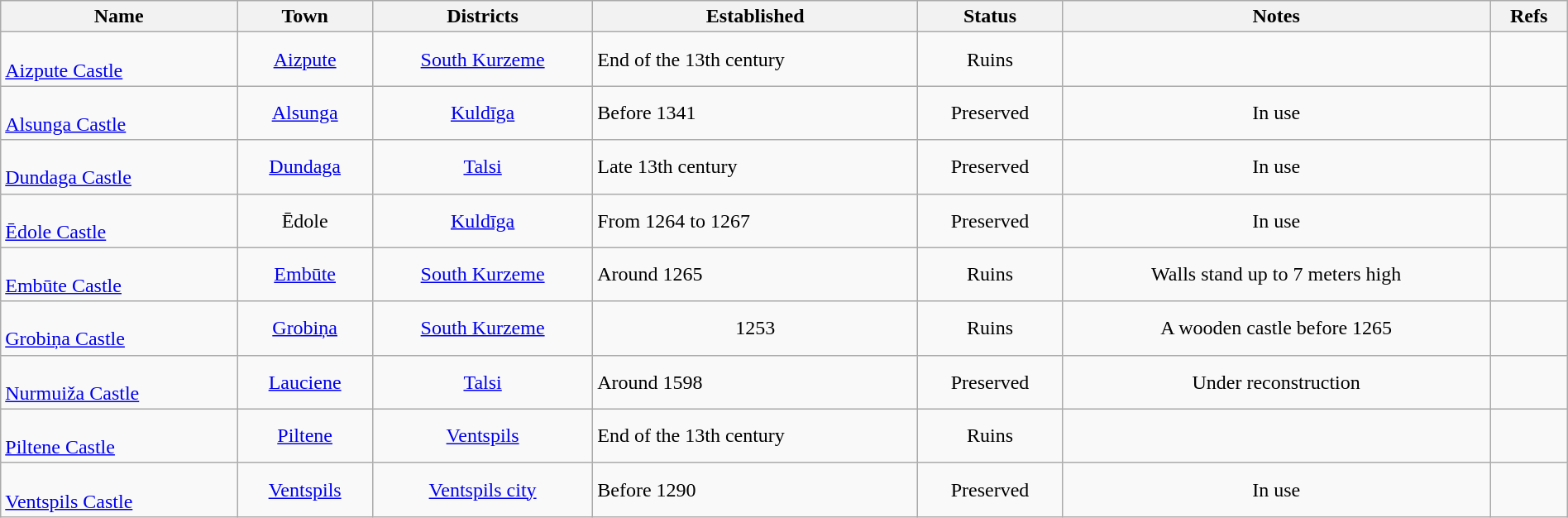<table class="sortable wikitable defaultcenter" style="width:100%; margin:auto;">
<tr>
<th scope="col">Name</th>
<th scope="col">Town</th>
<th scope="col">Districts</th>
<th scope="col">Established</th>
<th scope="col">Status</th>
<th scope="col">Notes</th>
<th scope="col">Refs</th>
</tr>
<tr>
<td align="left"><br><a href='#'>Aizpute Castle</a></td>
<td align="center"><a href='#'>Aizpute</a></td>
<td align="center"><a href='#'>South Kurzeme</a></td>
<td data-sort-value="1300">End of the 13th century</td>
<td align="center">Ruins</td>
<td align="center"></td>
<td align="center"></td>
</tr>
<tr>
<td align="left"><br><a href='#'>Alsunga Castle</a></td>
<td align="center"><a href='#'>Alsunga</a></td>
<td align="center"><a href='#'>Kuldīga</a></td>
<td data-sort-value="1341">Before 1341</td>
<td align="center">Preserved</td>
<td align="center">In use</td>
<td align="center"></td>
</tr>
<tr>
<td align="left"><br><a href='#'>Dundaga Castle</a></td>
<td align="center"><a href='#'>Dundaga</a></td>
<td align="center"><a href='#'>Talsi</a></td>
<td data-sort-value="1300">Late 13th century</td>
<td align="center">Preserved</td>
<td align="center">In use</td>
<td align="center"></td>
</tr>
<tr>
<td align="left"><br><a href='#'>Ēdole Castle</a></td>
<td align="center">Ēdole</td>
<td align="center"><a href='#'>Kuldīga</a></td>
<td data-sort-value="1267">From 1264 to 1267</td>
<td align="center">Preserved</td>
<td align="center">In use</td>
<td align="center"></td>
</tr>
<tr>
<td align="left"><br><a href='#'>Embūte Castle</a></td>
<td align="center"><a href='#'>Embūte</a></td>
<td align="center"><a href='#'>South Kurzeme</a></td>
<td data-sort-value="1265">Around 1265</td>
<td align="center">Ruins</td>
<td align="center">Walls stand up to 7 meters high</td>
<td align="center"></td>
</tr>
<tr>
<td align="left"><br><a href='#'>Grobiņa Castle</a></td>
<td align="center"><a href='#'>Grobiņa</a></td>
<td align="center"><a href='#'>South Kurzeme</a></td>
<td align="center">1253</td>
<td align="center">Ruins</td>
<td align="center">A wooden castle before 1265</td>
<td align="center"></td>
</tr>
<tr>
<td align="left"><br><a href='#'>Nurmuiža Castle</a></td>
<td align="center"><a href='#'>Lauciene</a></td>
<td align="center"><a href='#'>Talsi</a></td>
<td data-sort-value="1598">Around 1598</td>
<td align="center">Preserved</td>
<td align="center">Under reconstruction</td>
<td align="center"></td>
</tr>
<tr>
<td align="left"><br><a href='#'>Piltene Castle</a></td>
<td align="center"><a href='#'>Piltene</a></td>
<td align="center"><a href='#'>Ventspils</a></td>
<td data-sort-value="1300">End of the 13th century</td>
<td align="center">Ruins</td>
<td align="center"></td>
<td align="center"></td>
</tr>
<tr>
<td align="left"><br><a href='#'>Ventspils Castle</a></td>
<td align="center"><a href='#'>Ventspils</a></td>
<td align="center"><a href='#'>Ventspils city</a></td>
<td data-sort-value="1290">Before 1290</td>
<td align="center">Preserved</td>
<td align="center">In use</td>
<td align="center"></td>
</tr>
</table>
